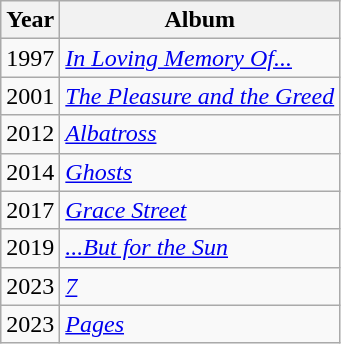<table class="wikitable">
<tr>
<th>Year</th>
<th>Album</th>
</tr>
<tr>
<td>1997</td>
<td><em><a href='#'>In Loving Memory Of...</a></em></td>
</tr>
<tr>
<td>2001</td>
<td><em><a href='#'>The Pleasure and the Greed</a></em></td>
</tr>
<tr>
<td>2012</td>
<td><em><a href='#'>Albatross</a></em></td>
</tr>
<tr>
<td>2014</td>
<td><em><a href='#'>Ghosts</a></em></td>
</tr>
<tr>
<td>2017</td>
<td><em><a href='#'>Grace Street</a></em></td>
</tr>
<tr>
<td>2019</td>
<td><em><a href='#'>...But for the Sun</a></em></td>
</tr>
<tr>
<td>2023</td>
<td><em><a href='#'>7</a></em></td>
</tr>
<tr>
<td>2023</td>
<td><em><a href='#'>Pages</a></em></td>
</tr>
</table>
